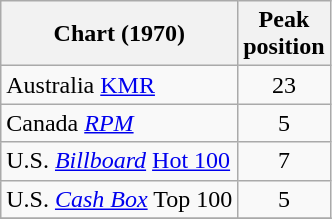<table class="wikitable sortable">
<tr>
<th align="left">Chart (1970)</th>
<th align="left">Peak<br>position</th>
</tr>
<tr>
<td align="left">Australia <a href='#'>KMR</a></td>
<td style="text-align:center;">23</td>
</tr>
<tr>
<td align="left">Canada <a href='#'><em>RPM</em></a></td>
<td style="text-align:center;">5</td>
</tr>
<tr>
<td align="left">U.S. <em><a href='#'>Billboard</a></em> <a href='#'>Hot 100</a></td>
<td style="text-align:center;">7</td>
</tr>
<tr>
<td align="left">U.S. <em><a href='#'>Cash Box</a></em> Top 100 </td>
<td style="text-align:center;">5</td>
</tr>
<tr>
</tr>
</table>
